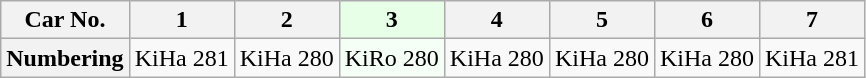<table class="wikitable">
<tr>
<th>Car No.</th>
<th>1</th>
<th>2</th>
<th style="background: #E6FFE6">3</th>
<th>4</th>
<th>5</th>
<th>6</th>
<th>7</th>
</tr>
<tr>
<th>Numbering</th>
<td>KiHa 281</td>
<td>KiHa 280</td>
<td style="background: #F5FFF5">KiRo 280</td>
<td>KiHa 280</td>
<td>KiHa 280</td>
<td>KiHa 280</td>
<td>KiHa 281</td>
</tr>
</table>
